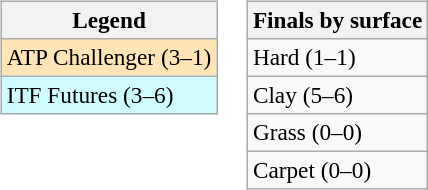<table>
<tr valign=top>
<td><br><table class=wikitable style=font-size:97%>
<tr>
<th>Legend</th>
</tr>
<tr bgcolor=moccasin>
<td>ATP Challenger (3–1)</td>
</tr>
<tr bgcolor=cffcff>
<td>ITF Futures (3–6)</td>
</tr>
</table>
</td>
<td><br><table class=wikitable style=font-size:97%>
<tr>
<th>Finals by surface</th>
</tr>
<tr>
<td>Hard (1–1)</td>
</tr>
<tr>
<td>Clay (5–6)</td>
</tr>
<tr>
<td>Grass (0–0)</td>
</tr>
<tr>
<td>Carpet (0–0)</td>
</tr>
</table>
</td>
</tr>
</table>
